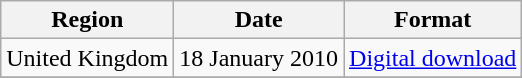<table class=wikitable>
<tr>
<th>Region</th>
<th>Date</th>
<th>Format</th>
</tr>
<tr>
<td>United Kingdom</td>
<td>18 January 2010</td>
<td><a href='#'>Digital download</a></td>
</tr>
<tr>
</tr>
</table>
